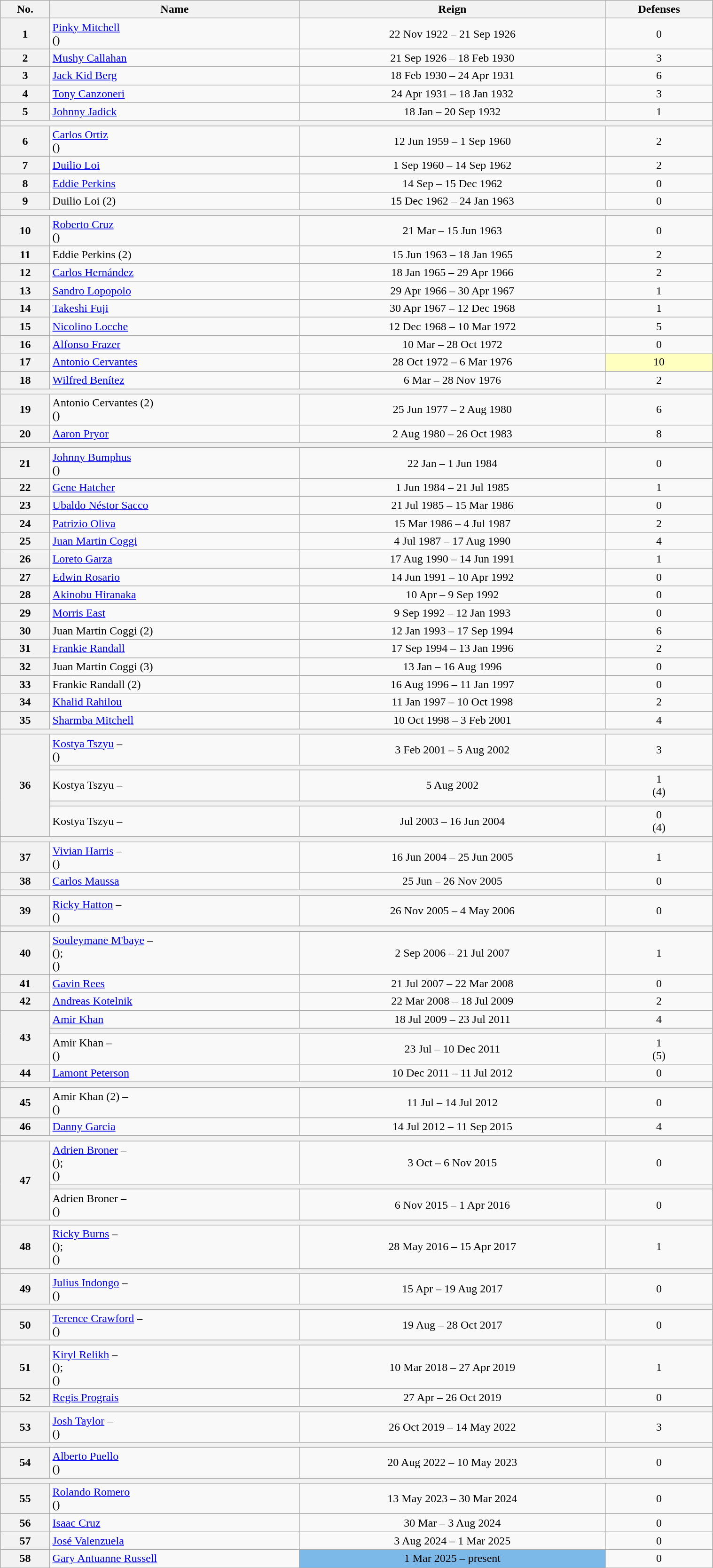<table class="wikitable sortable" style="width:80%">
<tr>
<th>No.</th>
<th>Name</th>
<th>Reign</th>
<th>Defenses</th>
</tr>
<tr align=center>
<th>1</th>
<td align=left><a href='#'>Pinky Mitchell</a><br>()</td>
<td>22 Nov 1922 – 21 Sep 1926</td>
<td>0</td>
</tr>
<tr align=center>
<th>2</th>
<td align=left><a href='#'>Mushy Callahan</a></td>
<td>21 Sep 1926 – 18 Feb 1930</td>
<td>3</td>
</tr>
<tr align=center>
<th>3</th>
<td align=left><a href='#'>Jack Kid Berg</a></td>
<td>18 Feb 1930 – 24 Apr 1931</td>
<td>6</td>
</tr>
<tr align=center>
<th>4</th>
<td align=left><a href='#'>Tony Canzoneri</a></td>
<td>24 Apr 1931 – 18 Jan 1932</td>
<td>3</td>
</tr>
<tr align=center>
<th>5</th>
<td align=left><a href='#'>Johnny Jadick</a></td>
<td>18 Jan – 20 Sep 1932</td>
<td>1</td>
</tr>
<tr align=center>
<th colspan="4"></th>
</tr>
<tr align=center>
<th>6</th>
<td align=left><a href='#'>Carlos Ortiz</a><br>()</td>
<td>12 Jun 1959 – 1 Sep 1960</td>
<td>2</td>
</tr>
<tr align=center>
<th>7</th>
<td align=left><a href='#'>Duilio Loi</a></td>
<td>1 Sep 1960 – 14 Sep 1962</td>
<td>2</td>
</tr>
<tr align=center>
<th>8</th>
<td align=left><a href='#'>Eddie Perkins</a></td>
<td>14 Sep – 15 Dec 1962</td>
<td>0</td>
</tr>
<tr align=center>
<th>9</th>
<td align=left>Duilio Loi (2)</td>
<td>15 Dec 1962 – 24 Jan 1963</td>
<td>0</td>
</tr>
<tr align=center>
<th colspan="4"></th>
</tr>
<tr align=center>
<th>10</th>
<td align=left><a href='#'>Roberto Cruz</a><br>()</td>
<td>21 Mar – 15 Jun 1963</td>
<td>0</td>
</tr>
<tr align=center>
<th>11</th>
<td align=left>Eddie Perkins (2)</td>
<td>15 Jun 1963 – 18 Jan 1965</td>
<td>2</td>
</tr>
<tr align=center>
<th>12</th>
<td align=left><a href='#'>Carlos Hernández</a></td>
<td>18 Jan 1965 – 29 Apr 1966</td>
<td>2</td>
</tr>
<tr align=center>
<th>13</th>
<td align=left><a href='#'>Sandro Lopopolo</a></td>
<td>29 Apr 1966 – 30 Apr 1967</td>
<td>1</td>
</tr>
<tr align=center>
<th>14</th>
<td align=left><a href='#'>Takeshi Fuji</a></td>
<td>30 Apr 1967 – 12 Dec 1968</td>
<td>1</td>
</tr>
<tr align=center>
<th>15</th>
<td align=left><a href='#'>Nicolino Locche</a></td>
<td>12 Dec 1968 – 10 Mar 1972</td>
<td>5</td>
</tr>
<tr align=center>
<th>16</th>
<td align=left><a href='#'>Alfonso Frazer</a></td>
<td>10 Mar – 28 Oct 1972</td>
<td>0</td>
</tr>
<tr align=center>
<th>17</th>
<td align=left><a href='#'>Antonio Cervantes</a></td>
<td>28 Oct 1972 – 6 Mar 1976</td>
<td style="background:#ffffbf;">10</td>
</tr>
<tr align=center>
<th>18</th>
<td align=left><a href='#'>Wilfred Benítez</a></td>
<td>6 Mar – 28 Nov 1976</td>
<td>2</td>
</tr>
<tr align=center>
<th colspan="4"></th>
</tr>
<tr align=center>
<th>19</th>
<td align=left>Antonio Cervantes (2)<br>()</td>
<td>25 Jun 1977 – 2 Aug 1980</td>
<td>6</td>
</tr>
<tr align=center>
<th>20</th>
<td align=left><a href='#'>Aaron Pryor</a></td>
<td>2 Aug 1980 – 26 Oct 1983</td>
<td>8</td>
</tr>
<tr align=center>
<th colspan="4"></th>
</tr>
<tr align=center>
<th>21</th>
<td align=left><a href='#'>Johnny Bumphus</a><br>()</td>
<td>22 Jan – 1 Jun 1984</td>
<td>0</td>
</tr>
<tr align=center>
<th>22</th>
<td align=left><a href='#'>Gene Hatcher</a></td>
<td>1 Jun 1984 – 21 Jul 1985</td>
<td>1</td>
</tr>
<tr align=center>
<th>23</th>
<td align=left><a href='#'>Ubaldo Néstor Sacco</a></td>
<td>21 Jul 1985 – 15 Mar 1986</td>
<td>0</td>
</tr>
<tr align=center>
<th>24</th>
<td align=left><a href='#'>Patrizio Oliva</a></td>
<td>15 Mar 1986 – 4 Jul 1987</td>
<td>2</td>
</tr>
<tr align=center>
<th>25</th>
<td align=left><a href='#'>Juan Martin Coggi</a></td>
<td>4 Jul 1987 – 17 Aug 1990</td>
<td>4</td>
</tr>
<tr align=center>
<th>26</th>
<td align=left><a href='#'>Loreto Garza</a></td>
<td>17 Aug 1990 – 14 Jun 1991</td>
<td>1</td>
</tr>
<tr align=center>
<th>27</th>
<td align=left><a href='#'>Edwin Rosario</a></td>
<td>14 Jun 1991 – 10 Apr 1992</td>
<td>0</td>
</tr>
<tr align=center>
<th>28</th>
<td align=left><a href='#'>Akinobu Hiranaka</a></td>
<td>10 Apr – 9 Sep 1992</td>
<td>0</td>
</tr>
<tr align=center>
<th>29</th>
<td align=left><a href='#'>Morris East</a></td>
<td>9 Sep 1992 – 12 Jan 1993</td>
<td>0</td>
</tr>
<tr align=center>
<th>30</th>
<td align=left>Juan Martin Coggi (2)</td>
<td>12 Jan 1993 – 17 Sep 1994</td>
<td>6</td>
</tr>
<tr align=center>
<th>31</th>
<td align=left><a href='#'>Frankie Randall</a></td>
<td>17 Sep 1994 – 13 Jan 1996</td>
<td>2</td>
</tr>
<tr align=center>
<th>32</th>
<td align=left>Juan Martin Coggi (3)</td>
<td>13 Jan – 16 Aug 1996</td>
<td>0</td>
</tr>
<tr align=center>
<th>33</th>
<td align=left>Frankie Randall (2)</td>
<td>16 Aug 1996 – 11 Jan 1997</td>
<td>0</td>
</tr>
<tr align=center>
<th>34</th>
<td align=left><a href='#'>Khalid Rahilou</a></td>
<td>11 Jan 1997 – 10 Oct 1998</td>
<td>2</td>
</tr>
<tr align=center>
<th>35</th>
<td align=left><a href='#'>Sharmba Mitchell</a></td>
<td>10 Oct 1998 – 3 Feb 2001</td>
<td>4</td>
</tr>
<tr align=center>
<th colspan="4"></th>
</tr>
<tr align=center>
<th rowspan=5>36</th>
<td align=left><a href='#'>Kostya Tszyu</a> – <br>()</td>
<td>3 Feb 2001 – 5 Aug 2002</td>
<td>3</td>
</tr>
<tr align=center>
<th colspan="3"></th>
</tr>
<tr align=center>
<td align=left>Kostya Tszyu – </td>
<td>5 Aug 2002</td>
<td>1<br>(4)</td>
</tr>
<tr align=center>
<th colspan="3"></th>
</tr>
<tr align=center>
<td align=left>Kostya Tszyu – </td>
<td>Jul 2003 – 16 Jun 2004</td>
<td>0<br>(4)</td>
</tr>
<tr align=center>
<th colspan="4"></th>
</tr>
<tr align=center>
<th>37</th>
<td align=left><a href='#'>Vivian Harris</a> – <br>()</td>
<td>16 Jun 2004 – 25 Jun 2005</td>
<td>1<br></td>
</tr>
<tr align=center>
<th>38</th>
<td align=left><a href='#'>Carlos Maussa</a></td>
<td>25 Jun – 26 Nov 2005</td>
<td>0</td>
</tr>
<tr align=center>
<th colspan="4"></th>
</tr>
<tr align=center>
<th>39</th>
<td align=left><a href='#'>Ricky Hatton</a> – <br>()</td>
<td>26 Nov 2005 – 4 May 2006</td>
<td>0</td>
</tr>
<tr align=center>
<th colspan="4"></th>
</tr>
<tr align=center>
<th>40</th>
<td align=left><a href='#'>Souleymane M'baye</a> – <br>();<br>()</td>
<td>2 Sep 2006 – 21 Jul 2007</td>
<td>1</td>
</tr>
<tr align=center>
<th>41</th>
<td align=left><a href='#'>Gavin Rees</a></td>
<td>21 Jul 2007 – 22 Mar 2008</td>
<td>0</td>
</tr>
<tr align=center>
<th>42</th>
<td align=left><a href='#'>Andreas Kotelnik</a></td>
<td>22 Mar 2008 – 18 Jul 2009</td>
<td>2</td>
</tr>
<tr align=center>
<th rowspan=3>43</th>
<td align=left><a href='#'>Amir Khan</a></td>
<td>18 Jul 2009 – 23 Jul 2011</td>
<td>4</td>
</tr>
<tr align=center>
<th colspan=3></th>
</tr>
<tr align=center>
<td align=left>Amir Khan – <br>()</td>
<td>23 Jul – 10 Dec 2011</td>
<td>1<br>(5)</td>
</tr>
<tr align=center>
<th>44</th>
<td align=left><a href='#'>Lamont Peterson</a></td>
<td>10 Dec 2011 – 11 Jul 2012</td>
<td>0</td>
</tr>
<tr align=center>
<th colspan="4"></th>
</tr>
<tr align=center>
<th>45</th>
<td align=left>Amir Khan (2) – <br>()</td>
<td>11 Jul – 14 Jul 2012</td>
<td>0</td>
</tr>
<tr align=center>
<th>46</th>
<td align=left><a href='#'>Danny Garcia</a></td>
<td>14 Jul 2012 – 11 Sep 2015</td>
<td>4</td>
</tr>
<tr align=center>
<th colspan="4"></th>
</tr>
<tr align=center>
<th rowspan=3>47</th>
<td align=left><a href='#'>Adrien Broner</a> – <br>();<br>()</td>
<td>3 Oct – 6 Nov 2015</td>
<td>0</td>
</tr>
<tr align=center>
<th colspan=3></th>
</tr>
<tr align=center>
<td align=left>Adrien Broner – <br>()</td>
<td>6 Nov 2015 – 1 Apr 2016</td>
<td>0</td>
</tr>
<tr align=center>
<th colspan="4"></th>
</tr>
<tr align=center>
<th>48</th>
<td align=left><a href='#'>Ricky Burns</a> – <br>();<br>()</td>
<td>28 May 2016 – 15 Apr 2017</td>
<td>1</td>
</tr>
<tr align=center>
<th colspan="4"></th>
</tr>
<tr align=center>
<th>49</th>
<td align=left><a href='#'>Julius Indongo</a> – <br>()</td>
<td>15 Apr – 19 Aug 2017</td>
<td>0</td>
</tr>
<tr align=center>
<th colspan="4"></th>
</tr>
<tr align=center>
<th>50</th>
<td align=left><a href='#'>Terence Crawford</a> – <br>()</td>
<td>19 Aug – 28 Oct 2017</td>
<td>0</td>
</tr>
<tr align=center>
<th colspan="4"></th>
</tr>
<tr align=center>
<th>51</th>
<td align=left><a href='#'>Kiryl Relikh</a> – <br>();<br>()</td>
<td>10 Mar 2018 – 27 Apr 2019</td>
<td>1</td>
</tr>
<tr align=center>
<th>52</th>
<td align=left><a href='#'>Regis Prograis</a></td>
<td>27 Apr – 26 Oct 2019</td>
<td>0</td>
</tr>
<tr align=center>
<th colspan="4"></th>
</tr>
<tr align=center>
<th>53</th>
<td Align=left><a href='#'>Josh Taylor</a> – <br>()</td>
<td>26 Oct 2019 – 14 May 2022</td>
<td>3</td>
</tr>
<tr align=center>
<th colspan="4"></th>
</tr>
<tr align=center>
<th>54</th>
<td align=left><a href='#'>Alberto Puello</a><br>()</td>
<td>20 Aug 2022 – 10 May 2023</td>
<td>0</td>
</tr>
<tr align=center>
<th colspan="4"></th>
</tr>
<tr align=center>
<th>55</th>
<td align=left><a href='#'>Rolando Romero</a> <br>()</td>
<td>13 May 2023 – 30 Mar 2024</td>
<td>0</td>
</tr>
<tr align=center>
<th>56</th>
<td align=left><a href='#'>Isaac Cruz</a></td>
<td>30 Mar – 3 Aug 2024</td>
<td>0</td>
</tr>
<tr align=center>
<th>57</th>
<td align=left><a href='#'>José Valenzuela</a></td>
<td>3 Aug 2024 – 1 Mar 2025</td>
<td>0</td>
</tr>
<tr align=center>
<th>58</th>
<td align=left><a href='#'>Gary Antuanne Russell</a></td>
<td style="background:#7CB9E8;">1 Mar 2025 – present</td>
<td>0</td>
</tr>
</table>
